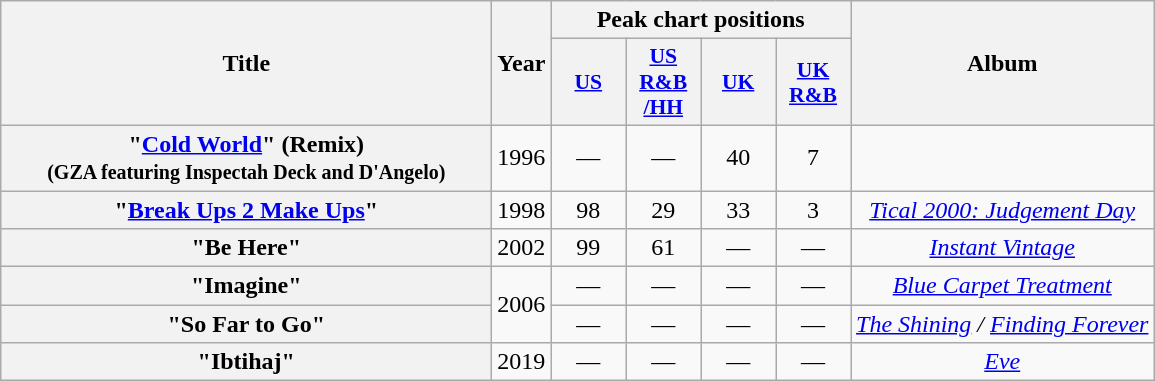<table class="wikitable plainrowheaders" style="text-align:center;">
<tr>
<th scope="col" rowspan="2" style="width:20em;">Title</th>
<th scope="col" rowspan="2">Year</th>
<th scope="col" colspan="4">Peak chart positions</th>
<th scope="col" rowspan="2">Album</th>
</tr>
<tr>
<th scope="col" style="width:3em;font-size:90%;"><a href='#'>US</a><br></th>
<th scope="col" style="width:3em;font-size:90%;"><a href='#'>US<br>R&B<br>/HH</a><br></th>
<th scope="col" style="width:3em;font-size:90%;"><a href='#'>UK</a><br></th>
<th scope="col" style="width:3em;font-size:90%;"><a href='#'>UK R&B</a><br></th>
</tr>
<tr>
<th scope="row">"<a href='#'>Cold World</a>" (Remix)<br><small>(GZA featuring Inspectah Deck and D'Angelo)</small></th>
<td>1996</td>
<td>—</td>
<td>—</td>
<td>40</td>
<td>7</td>
<td></td>
</tr>
<tr>
<th scope="row">"<a href='#'>Break Ups 2 Make Ups</a>"<br></th>
<td>1998</td>
<td>98</td>
<td>29</td>
<td>33</td>
<td>3</td>
<td><em><a href='#'>Tical 2000: Judgement Day</a></em></td>
</tr>
<tr>
<th scope="row">"Be Here"<br></th>
<td>2002</td>
<td>99</td>
<td>61</td>
<td>—</td>
<td>—</td>
<td><em><a href='#'>Instant Vintage</a></em></td>
</tr>
<tr>
<th scope="row">"Imagine"<br></th>
<td rowspan="2">2006</td>
<td>—</td>
<td>—</td>
<td>—</td>
<td>—</td>
<td><em><a href='#'>Blue Carpet Treatment</a></em></td>
</tr>
<tr>
<th scope="row">"So Far to Go"<br></th>
<td>—</td>
<td>—</td>
<td>—</td>
<td>—</td>
<td><em><a href='#'>The Shining</a> / <a href='#'>Finding Forever</a></em></td>
</tr>
<tr>
<th scope="row">"Ibtihaj" <br></th>
<td>2019</td>
<td>—</td>
<td>—</td>
<td>—</td>
<td>—</td>
<td><em><a href='#'>Eve</a></em></td>
</tr>
</table>
